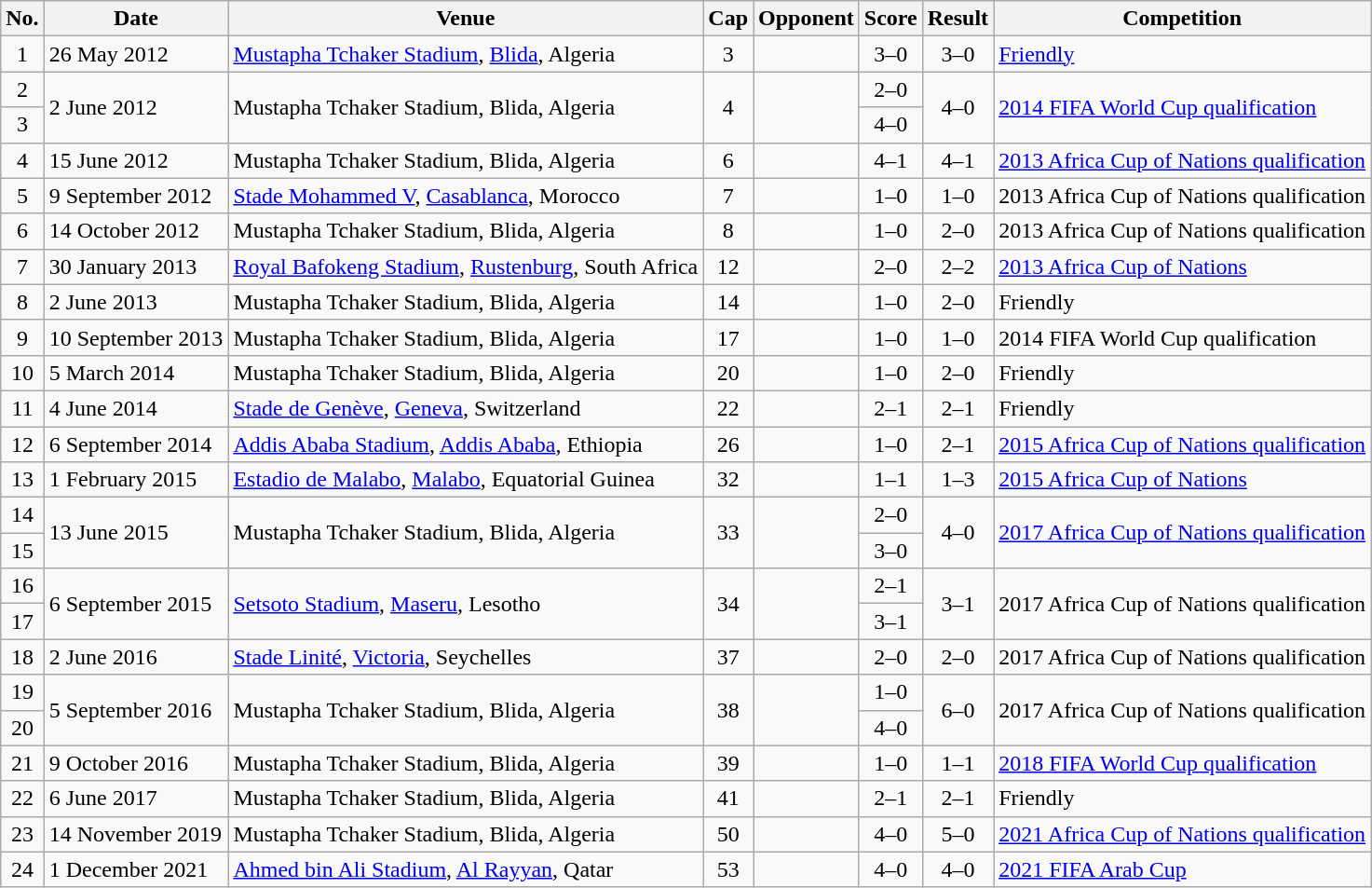<table class="wikitable sortable">
<tr>
<th scope="col">No.</th>
<th scope="col" data-sort-type="date">Date</th>
<th scope="col">Venue</th>
<th scope="col">Cap</th>
<th scope="col">Opponent</th>
<th scope="col">Score</th>
<th scope="col">Result</th>
<th scope="col">Competition</th>
</tr>
<tr>
<td align="center">1</td>
<td>26 May 2012</td>
<td><a href='#'>Mustapha Tchaker Stadium</a>, <a href='#'>Blida</a>, Algeria</td>
<td align="center">3</td>
<td></td>
<td align="center">3–0</td>
<td align="center">3–0</td>
<td><a href='#'>Friendly</a></td>
</tr>
<tr>
<td align="center">2</td>
<td rowspan="2">2 June 2012</td>
<td rowspan="2">Mustapha Tchaker Stadium, Blida, Algeria</td>
<td rowspan="2" align="center">4</td>
<td rowspan="2"></td>
<td align="center">2–0</td>
<td rowspan="2" align="center">4–0</td>
<td rowspan="2"><a href='#'>2014 FIFA World Cup qualification</a></td>
</tr>
<tr>
<td align="center">3</td>
<td align="center">4–0</td>
</tr>
<tr>
<td align="center">4</td>
<td>15 June 2012</td>
<td>Mustapha Tchaker Stadium, Blida, Algeria</td>
<td align="center">6</td>
<td></td>
<td align="center">4–1</td>
<td align="center">4–1</td>
<td><a href='#'>2013 Africa Cup of Nations qualification</a></td>
</tr>
<tr>
<td align="center">5</td>
<td>9 September 2012</td>
<td><a href='#'>Stade Mohammed V</a>, <a href='#'>Casablanca</a>, Morocco</td>
<td align="center">7</td>
<td></td>
<td align="center">1–0</td>
<td align="center">1–0</td>
<td>2013 Africa Cup of Nations qualification</td>
</tr>
<tr>
<td align="center">6</td>
<td>14 October 2012</td>
<td>Mustapha Tchaker Stadium, Blida, Algeria</td>
<td align="center">8</td>
<td></td>
<td align="center">1–0</td>
<td align="center">2–0</td>
<td>2013 Africa Cup of Nations qualification</td>
</tr>
<tr>
<td align="center">7</td>
<td>30 January 2013</td>
<td><a href='#'>Royal Bafokeng Stadium</a>, <a href='#'>Rustenburg</a>, South Africa</td>
<td align="center">12</td>
<td></td>
<td align="center">2–0</td>
<td align="center">2–2</td>
<td><a href='#'>2013 Africa Cup of Nations</a></td>
</tr>
<tr>
<td align="center">8</td>
<td>2 June 2013</td>
<td>Mustapha Tchaker Stadium, Blida, Algeria</td>
<td align="center">14</td>
<td></td>
<td align="center">1–0</td>
<td align="center">2–0</td>
<td>Friendly</td>
</tr>
<tr>
<td align="center">9</td>
<td>10 September 2013</td>
<td>Mustapha Tchaker Stadium, Blida, Algeria</td>
<td align="center">17</td>
<td></td>
<td align="center">1–0</td>
<td align="center">1–0</td>
<td>2014 FIFA World Cup qualification</td>
</tr>
<tr>
<td align="center">10</td>
<td>5 March 2014</td>
<td>Mustapha Tchaker Stadium, Blida, Algeria</td>
<td align="center">20</td>
<td></td>
<td align="center">1–0</td>
<td align="center">2–0</td>
<td>Friendly</td>
</tr>
<tr>
<td align="center">11</td>
<td>4 June 2014</td>
<td><a href='#'>Stade de Genève</a>, <a href='#'>Geneva</a>, Switzerland</td>
<td align="center">22</td>
<td></td>
<td align="center">2–1</td>
<td align="center">2–1</td>
<td>Friendly</td>
</tr>
<tr>
<td align="center">12</td>
<td>6 September 2014</td>
<td><a href='#'>Addis Ababa Stadium</a>, <a href='#'>Addis Ababa</a>, Ethiopia</td>
<td align="center">26</td>
<td></td>
<td align="center">1–0</td>
<td align="center">2–1</td>
<td><a href='#'>2015 Africa Cup of Nations qualification</a></td>
</tr>
<tr>
<td align="center">13</td>
<td>1 February 2015</td>
<td><a href='#'>Estadio de Malabo</a>, <a href='#'>Malabo</a>, Equatorial Guinea</td>
<td align="center">32</td>
<td></td>
<td align="center">1–1</td>
<td align="center">1–3</td>
<td><a href='#'>2015 Africa Cup of Nations</a></td>
</tr>
<tr>
<td align="center">14</td>
<td rowspan="2">13 June 2015</td>
<td rowspan="2">Mustapha Tchaker Stadium, Blida, Algeria</td>
<td rowspan="2" align="center">33</td>
<td rowspan="2"></td>
<td align="center">2–0</td>
<td rowspan="2" align="center">4–0</td>
<td rowspan="2"><a href='#'>2017 Africa Cup of Nations qualification</a></td>
</tr>
<tr>
<td align="center">15</td>
<td align="center">3–0</td>
</tr>
<tr>
<td align="center">16</td>
<td rowspan="2">6 September 2015</td>
<td rowspan="2"><a href='#'>Setsoto Stadium</a>, <a href='#'>Maseru</a>, Lesotho</td>
<td rowspan="2" align="center">34</td>
<td rowspan="2"></td>
<td align="center">2–1</td>
<td rowspan="2" align="center">3–1</td>
<td rowspan="2">2017 Africa Cup of Nations qualification</td>
</tr>
<tr>
<td align="center">17</td>
<td align="center">3–1</td>
</tr>
<tr>
<td align="center">18</td>
<td>2 June 2016</td>
<td><a href='#'>Stade Linité</a>, <a href='#'>Victoria</a>, Seychelles</td>
<td align="center">37</td>
<td></td>
<td align="center">2–0</td>
<td align="center">2–0</td>
<td>2017 Africa Cup of Nations qualification</td>
</tr>
<tr>
<td align="center">19</td>
<td rowspan="2">5 September 2016</td>
<td rowspan="2">Mustapha Tchaker Stadium, Blida, Algeria</td>
<td rowspan="2" align="center">38</td>
<td rowspan="2"></td>
<td align="center">1–0</td>
<td rowspan="2" align="center">6–0</td>
<td rowspan="2">2017 Africa Cup of Nations qualification</td>
</tr>
<tr>
<td align="center">20</td>
<td align="center">4–0</td>
</tr>
<tr>
<td align="center">21</td>
<td>9 October 2016</td>
<td>Mustapha Tchaker Stadium, Blida, Algeria</td>
<td align="center">39</td>
<td></td>
<td align="center">1–0</td>
<td align="center">1–1</td>
<td><a href='#'>2018 FIFA World Cup qualification</a></td>
</tr>
<tr>
<td align="center">22</td>
<td>6 June 2017</td>
<td>Mustapha Tchaker Stadium, Blida, Algeria</td>
<td align="center">41</td>
<td></td>
<td align="center">2–1</td>
<td align="center">2–1</td>
<td>Friendly</td>
</tr>
<tr>
<td align="center">23</td>
<td>14 November 2019</td>
<td>Mustapha Tchaker Stadium, Blida, Algeria</td>
<td align="center">50</td>
<td></td>
<td align="center">4–0</td>
<td align="center">5–0</td>
<td><a href='#'>2021 Africa Cup of Nations qualification</a></td>
</tr>
<tr>
<td align="center">24</td>
<td>1 December 2021</td>
<td><a href='#'>Ahmed bin Ali Stadium</a>, <a href='#'>Al Rayyan</a>, Qatar</td>
<td align="center">53</td>
<td></td>
<td align="center">4–0</td>
<td align="center">4–0</td>
<td><a href='#'>2021 FIFA Arab Cup</a></td>
</tr>
</table>
